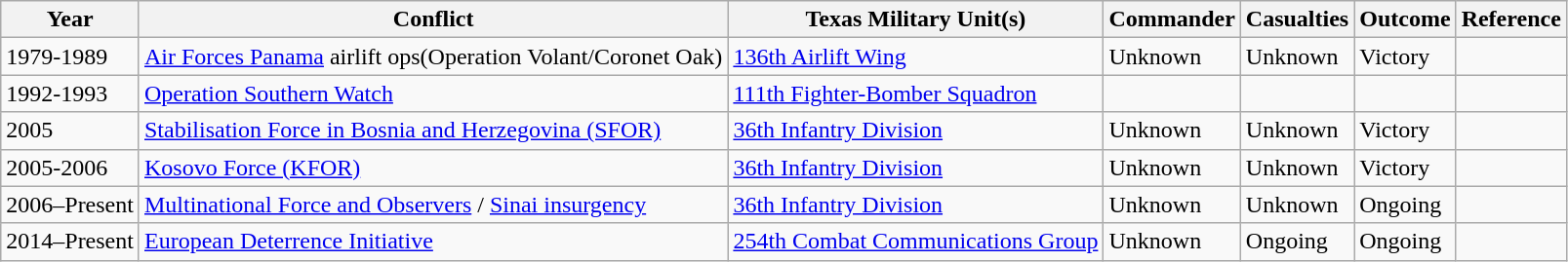<table class="wikitable">
<tr>
<th>Year</th>
<th>Conflict</th>
<th>Texas Military Unit(s)</th>
<th>Commander</th>
<th>Casualties</th>
<th>Outcome</th>
<th>Reference</th>
</tr>
<tr>
<td>1979-1989</td>
<td><a href='#'>Air Forces Panama</a> airlift ops(Operation Volant/Coronet Oak)</td>
<td><a href='#'>136th Airlift Wing</a></td>
<td>Unknown</td>
<td>Unknown</td>
<td>Victory</td>
<td></td>
</tr>
<tr>
<td>1992-1993</td>
<td><a href='#'>Operation Southern Watch</a></td>
<td><a href='#'>111th Fighter-Bomber Squadron</a></td>
<td></td>
<td></td>
<td></td>
<td></td>
</tr>
<tr>
<td>2005</td>
<td><a href='#'>Stabilisation Force in Bosnia and Herzegovina (SFOR)</a></td>
<td><a href='#'>36th Infantry Division</a></td>
<td>Unknown</td>
<td>Unknown</td>
<td>Victory</td>
<td></td>
</tr>
<tr>
<td>2005-2006</td>
<td><a href='#'>Kosovo Force (KFOR)</a></td>
<td><a href='#'>36th Infantry Division</a></td>
<td>Unknown</td>
<td>Unknown</td>
<td>Victory</td>
<td></td>
</tr>
<tr>
<td>2006–Present</td>
<td><a href='#'>Multinational Force and Observers</a> / <a href='#'>Sinai insurgency</a></td>
<td><a href='#'>36th Infantry Division</a></td>
<td>Unknown</td>
<td>Unknown</td>
<td>Ongoing</td>
<td></td>
</tr>
<tr>
<td>2014–Present</td>
<td><a href='#'>European Deterrence Initiative</a></td>
<td><a href='#'>254th Combat Communications Group</a></td>
<td>Unknown</td>
<td>Ongoing</td>
<td>Ongoing</td>
<td></td>
</tr>
</table>
